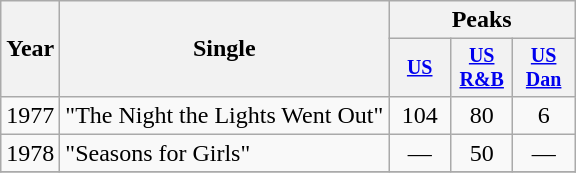<table class="wikitable" style="text-align:center;">
<tr>
<th rowspan="2">Year</th>
<th rowspan="2">Single</th>
<th colspan="3">Peaks</th>
</tr>
<tr style="font-size:smaller;">
<th width="35"><a href='#'>US</a><br></th>
<th width="35"><a href='#'>US<br>R&B</a><br></th>
<th width="35"><a href='#'>US<br>Dan</a><br></th>
</tr>
<tr>
<td rowspan="1">1977</td>
<td align="left">"The Night the Lights Went Out"</td>
<td>104</td>
<td>80</td>
<td>6</td>
</tr>
<tr>
<td rowspan="1">1978</td>
<td align="left">"Seasons for Girls"</td>
<td>—</td>
<td>50</td>
<td>—</td>
</tr>
<tr>
</tr>
</table>
